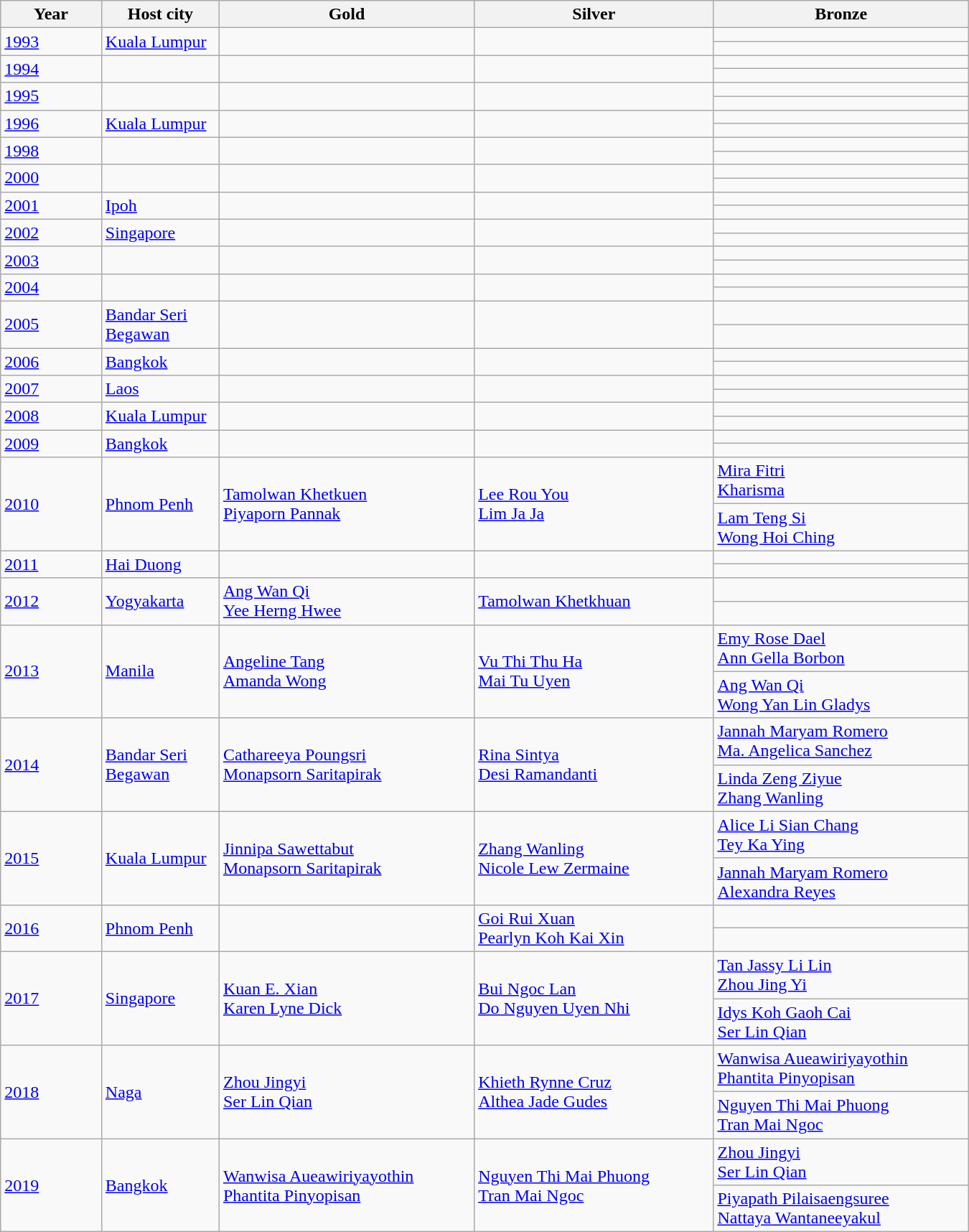<table class="wikitable sortable" style="width:900px;">
<tr>
<th width="120">Year</th>
<th width="120">Host city</th>
<th width="300">Gold</th>
<th width="300">Silver</th>
<th width="300">Bronze</th>
</tr>
<tr>
<td rowspan=2><a href='#'>1993</a></td>
<td rowspan=2><a href='#'>Kuala Lumpur</a></td>
<td rowspan=2></td>
<td rowspan=2></td>
<td></td>
</tr>
<tr>
<td></td>
</tr>
<tr>
<td rowspan=2><a href='#'>1994</a></td>
<td rowspan=2></td>
<td rowspan=2></td>
<td rowspan=2></td>
<td></td>
</tr>
<tr>
<td></td>
</tr>
<tr>
<td rowspan=2><a href='#'>1995</a></td>
<td rowspan=2></td>
<td rowspan=2></td>
<td rowspan=2></td>
<td></td>
</tr>
<tr>
<td></td>
</tr>
<tr>
<td rowspan=2><a href='#'>1996</a></td>
<td rowspan=2><a href='#'>Kuala Lumpur</a></td>
<td rowspan=2></td>
<td rowspan=2></td>
<td></td>
</tr>
<tr>
<td></td>
</tr>
<tr>
<td rowspan=2><a href='#'>1998</a></td>
<td rowspan=2></td>
<td rowspan=2></td>
<td rowspan=2></td>
<td></td>
</tr>
<tr>
<td></td>
</tr>
<tr>
<td rowspan=2><a href='#'>2000</a></td>
<td rowspan=2></td>
<td rowspan=2></td>
<td rowspan=2></td>
<td></td>
</tr>
<tr>
<td></td>
</tr>
<tr>
<td rowspan=2><a href='#'>2001</a></td>
<td rowspan=2><a href='#'>Ipoh</a></td>
<td rowspan=2></td>
<td rowspan=2></td>
<td></td>
</tr>
<tr>
<td></td>
</tr>
<tr>
<td rowspan=2><a href='#'>2002</a></td>
<td rowspan=2><a href='#'>Singapore</a></td>
<td rowspan=2></td>
<td rowspan=2></td>
<td></td>
</tr>
<tr>
<td></td>
</tr>
<tr>
<td rowspan=2><a href='#'>2003</a></td>
<td rowspan=2></td>
<td rowspan=2></td>
<td rowspan=2></td>
<td></td>
</tr>
<tr>
<td></td>
</tr>
<tr>
<td rowspan=2><a href='#'>2004</a></td>
<td rowspan=2></td>
<td rowspan=2></td>
<td rowspan=2></td>
<td></td>
</tr>
<tr>
<td></td>
</tr>
<tr>
<td rowspan=2><a href='#'>2005</a></td>
<td rowspan=2><a href='#'>Bandar Seri Begawan</a></td>
<td rowspan=2></td>
<td rowspan=2></td>
<td></td>
</tr>
<tr>
<td></td>
</tr>
<tr>
<td rowspan=2><a href='#'>2006</a></td>
<td rowspan=2><a href='#'>Bangkok</a></td>
<td rowspan=2></td>
<td rowspan=2></td>
<td></td>
</tr>
<tr>
<td></td>
</tr>
<tr>
<td rowspan=2><a href='#'>2007</a></td>
<td rowspan=2><a href='#'>Laos</a></td>
<td rowspan=2></td>
<td rowspan=2></td>
<td></td>
</tr>
<tr>
<td></td>
</tr>
<tr>
<td rowspan=2><a href='#'>2008</a></td>
<td rowspan=2><a href='#'>Kuala Lumpur</a></td>
<td rowspan=2></td>
<td rowspan=2></td>
<td></td>
</tr>
<tr>
<td></td>
</tr>
<tr>
<td rowspan=2><a href='#'>2009</a></td>
<td rowspan=2><a href='#'>Bangkok</a></td>
<td rowspan=2></td>
<td rowspan=2></td>
<td></td>
</tr>
<tr>
<td></td>
</tr>
<tr>
<td rowspan=2><a href='#'>2010</a></td>
<td rowspan=2><a href='#'>Phnom Penh</a></td>
<td rowspan=2> <a href='#'>Tamolwan Khetkuen</a><br> <a href='#'>Piyaporn Pannak</a></td>
<td rowspan=2> <a href='#'>Lee Rou You</a><br> <a href='#'>Lim Ja Ja</a></td>
<td> <a href='#'>Mira Fitri</a> <br> <a href='#'>Kharisma</a></td>
</tr>
<tr>
<td> <a href='#'>Lam Teng Si</a><br> <a href='#'>Wong Hoi Ching</a></td>
</tr>
<tr>
<td rowspan=2><a href='#'>2011</a></td>
<td rowspan=2><a href='#'>Hai Duong</a></td>
<td rowspan=2></td>
<td rowspan=2></td>
<td></td>
</tr>
<tr>
<td></td>
</tr>
<tr>
<td rowspan=2><a href='#'>2012</a></td>
<td rowspan=2><a href='#'>Yogyakarta</a></td>
<td rowspan=2> <a href='#'>Ang Wan Qi</a><br> <a href='#'>Yee Herng Hwee</a></td>
<td rowspan=2><a href='#'>Tamolwan Khetkhuan</a><br></td>
<td></td>
</tr>
<tr>
<td></td>
</tr>
<tr>
<td rowspan=2><a href='#'>2013</a></td>
<td rowspan=2><a href='#'>Manila</a></td>
<td rowspan=2> <a href='#'>Angeline Tang</a><br> <a href='#'>Amanda Wong</a></td>
<td rowspan=2> <a href='#'>Vu Thi Thu Ha</a><br> <a href='#'>Mai Tu Uyen</a></td>
<td> <a href='#'>Emy Rose Dael</a> <br> <a href='#'>Ann Gella Borbon</a></td>
</tr>
<tr>
<td> <a href='#'>Ang Wan Qi</a><br> <a href='#'>Wong Yan Lin Gladys</a></td>
</tr>
<tr>
<td rowspan=2><a href='#'>2014</a></td>
<td rowspan=2><a href='#'>Bandar Seri Begawan</a></td>
<td rowspan=2> <a href='#'>Cathareeya Poungsri</a><br> <a href='#'>Monapsorn Saritapirak</a></td>
<td rowspan=2> <a href='#'>Rina Sintya</a><br> <a href='#'>Desi Ramandanti</a></td>
<td> <a href='#'>Jannah Maryam Romero</a> <br> <a href='#'>Ma. Angelica Sanchez</a></td>
</tr>
<tr>
<td> <a href='#'>Linda Zeng Ziyue</a><br> <a href='#'>Zhang Wanling</a></td>
</tr>
<tr>
<td rowspan=2><a href='#'>2015</a></td>
<td rowspan=2><a href='#'>Kuala Lumpur</a></td>
<td rowspan=2> <a href='#'>Jinnipa Sawettabut</a><br> <a href='#'>Monapsorn Saritapirak</a></td>
<td rowspan=2> <a href='#'>Zhang Wanling</a><br> <a href='#'>Nicole Lew Zermaine</a></td>
<td> <a href='#'>Alice Li Sian Chang</a><br> <a href='#'>Tey Ka Ying</a></td>
</tr>
<tr>
<td> <a href='#'>Jannah Maryam Romero</a><br> <a href='#'>Alexandra Reyes</a></td>
</tr>
<tr>
<td rowspan=2><a href='#'>2016</a></td>
<td rowspan=2><a href='#'>Phnom Penh</a></td>
<td rowspan=2></td>
<td rowspan=2> <a href='#'>Goi Rui Xuan</a><br> <a href='#'>Pearlyn Koh Kai Xin</a></td>
<td></td>
</tr>
<tr>
<td></td>
</tr>
<tr>
<td rowspan=2><a href='#'>2017</a></td>
<td rowspan=2><a href='#'>Singapore</a></td>
<td rowspan=2> <a href='#'>Kuan E. Xian</a><br> <a href='#'>Karen Lyne Dick</a></td>
<td rowspan=2> <a href='#'>Bui Ngoc Lan</a><br> <a href='#'>Do Nguyen Uyen Nhi</a></td>
<td> <a href='#'>Tan Jassy Li Lin</a><br> <a href='#'>Zhou Jing Yi</a></td>
</tr>
<tr>
<td> <a href='#'>Idys Koh Gaoh Cai</a><br> <a href='#'>Ser Lin Qian</a></td>
</tr>
<tr>
<td rowspan=2><a href='#'>2018</a></td>
<td rowspan=2><a href='#'>Naga</a></td>
<td rowspan=2> <a href='#'>Zhou Jingyi</a><br> <a href='#'>Ser Lin Qian</a></td>
<td rowspan=2> <a href='#'>Khieth Rynne Cruz</a><br> <a href='#'>Althea Jade Gudes</a></td>
<td> <a href='#'>Wanwisa Aueawiriyayothin</a><br> <a href='#'>Phantita Pinyopisan</a></td>
</tr>
<tr>
<td> <a href='#'>Nguyen Thi Mai Phuong</a><br> <a href='#'>Tran Mai Ngoc</a></td>
</tr>
<tr>
<td rowspan=2><a href='#'>2019</a></td>
<td rowspan=2><a href='#'>Bangkok</a></td>
<td rowspan=2> <a href='#'>Wanwisa Aueawiriyayothin</a><br> <a href='#'>Phantita Pinyopisan</a></td>
<td rowspan=2> <a href='#'>Nguyen Thi Mai Phuong</a><br> <a href='#'>Tran Mai Ngoc</a></td>
<td> <a href='#'>Zhou Jingyi</a><br> <a href='#'>Ser Lin Qian</a></td>
</tr>
<tr>
<td> <a href='#'>Piyapath Pilaisaengsuree</a><br> <a href='#'>Nattaya Wantaneeyakul</a></td>
</tr>
</table>
